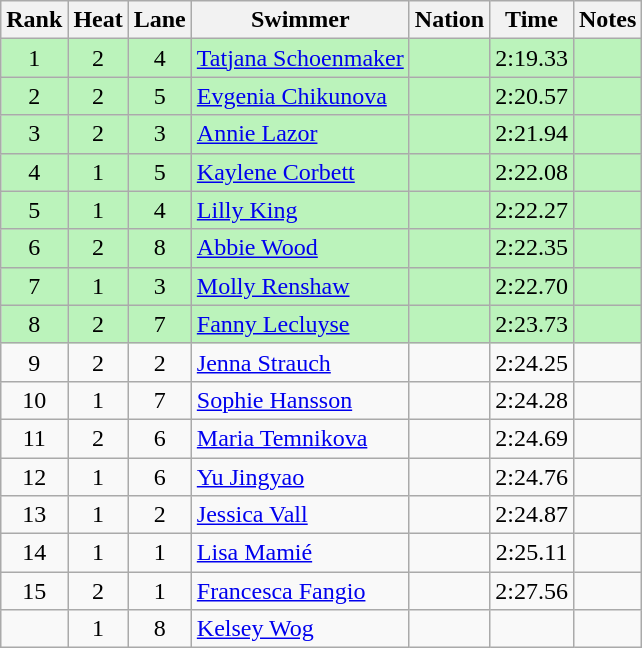<table class="wikitable sortable" style="text-align:center">
<tr>
<th>Rank</th>
<th>Heat</th>
<th>Lane</th>
<th>Swimmer</th>
<th>Nation</th>
<th>Time</th>
<th>Notes</th>
</tr>
<tr bgcolor=bbf3bb>
<td>1</td>
<td>2</td>
<td>4</td>
<td align=left><a href='#'>Tatjana Schoenmaker</a></td>
<td align=left></td>
<td>2:19.33</td>
<td></td>
</tr>
<tr bgcolor=bbf3bb>
<td>2</td>
<td>2</td>
<td>5</td>
<td align=left><a href='#'>Evgenia Chikunova</a></td>
<td align=left></td>
<td>2:20.57</td>
<td></td>
</tr>
<tr bgcolor=bbf3bb>
<td>3</td>
<td>2</td>
<td>3</td>
<td align=left><a href='#'>Annie Lazor</a></td>
<td align=left></td>
<td>2:21.94</td>
<td></td>
</tr>
<tr bgcolor=bbf3bb>
<td>4</td>
<td>1</td>
<td>5</td>
<td align=left><a href='#'>Kaylene Corbett</a></td>
<td align=left></td>
<td>2:22.08</td>
<td></td>
</tr>
<tr bgcolor=bbf3bb>
<td>5</td>
<td>1</td>
<td>4</td>
<td align=left><a href='#'>Lilly King</a></td>
<td align=left></td>
<td>2:22.27</td>
<td></td>
</tr>
<tr bgcolor=bbf3bb>
<td>6</td>
<td>2</td>
<td>8</td>
<td align=left><a href='#'>Abbie Wood</a></td>
<td align=left></td>
<td>2:22.35</td>
<td></td>
</tr>
<tr bgcolor=bbf3bb>
<td>7</td>
<td>1</td>
<td>3</td>
<td align=left><a href='#'>Molly Renshaw</a></td>
<td align=left></td>
<td>2:22.70</td>
<td></td>
</tr>
<tr bgcolor=bbf3bb>
<td>8</td>
<td>2</td>
<td>7</td>
<td align=left><a href='#'>Fanny Lecluyse</a></td>
<td align=left></td>
<td>2:23.73</td>
<td></td>
</tr>
<tr>
<td>9</td>
<td>2</td>
<td>2</td>
<td align=left><a href='#'>Jenna Strauch</a></td>
<td align=left></td>
<td>2:24.25</td>
<td></td>
</tr>
<tr>
<td>10</td>
<td>1</td>
<td>7</td>
<td align=left><a href='#'>Sophie Hansson</a></td>
<td align=left></td>
<td>2:24.28</td>
<td></td>
</tr>
<tr>
<td>11</td>
<td>2</td>
<td>6</td>
<td align=left><a href='#'>Maria Temnikova</a></td>
<td align=left></td>
<td>2:24.69</td>
<td></td>
</tr>
<tr>
<td>12</td>
<td>1</td>
<td>6</td>
<td align=left><a href='#'>Yu Jingyao</a></td>
<td align=left></td>
<td>2:24.76</td>
<td></td>
</tr>
<tr>
<td>13</td>
<td>1</td>
<td>2</td>
<td align=left><a href='#'>Jessica Vall</a></td>
<td align=left></td>
<td>2:24.87</td>
<td></td>
</tr>
<tr>
<td>14</td>
<td>1</td>
<td>1</td>
<td align=left><a href='#'>Lisa Mamié</a></td>
<td align=left></td>
<td>2:25.11</td>
<td></td>
</tr>
<tr>
<td>15</td>
<td>2</td>
<td>1</td>
<td align=left><a href='#'>Francesca Fangio</a></td>
<td align=left></td>
<td>2:27.56</td>
<td></td>
</tr>
<tr>
<td></td>
<td>1</td>
<td>8</td>
<td align=left><a href='#'>Kelsey Wog</a></td>
<td align=left></td>
<td></td>
<td></td>
</tr>
</table>
